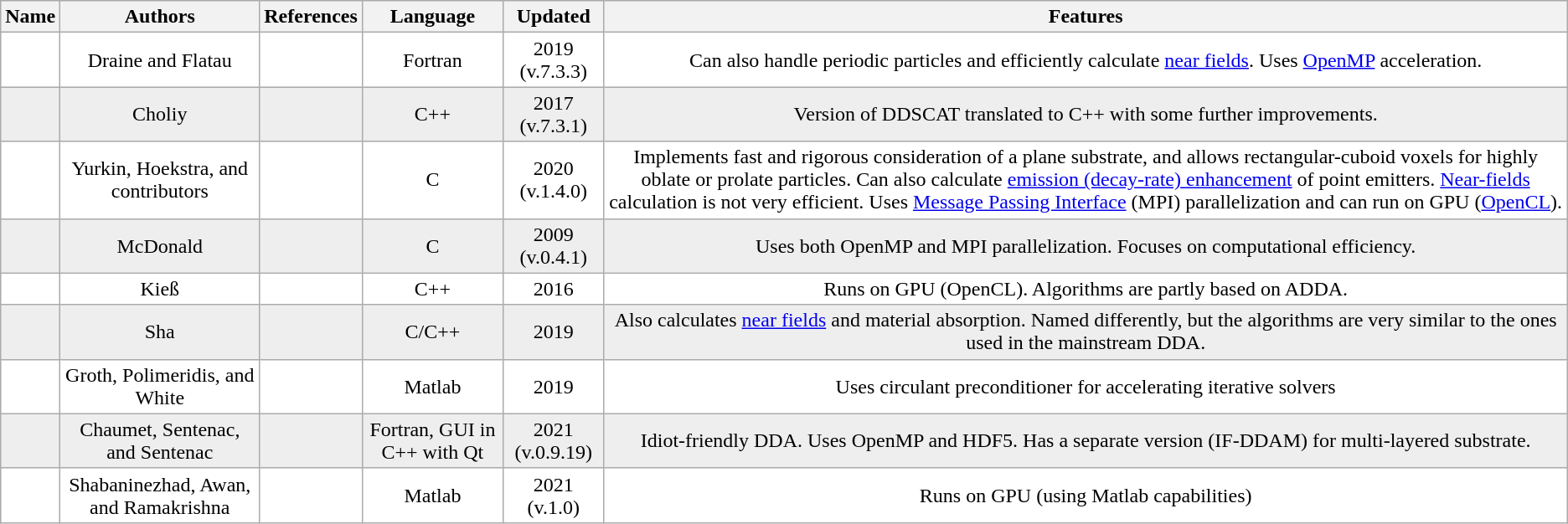<table class="wikitable" style="text-align:center;">
<tr style="background-color: #efefef; font-weight: bold;">
<th>Name</th>
<th>Authors</th>
<th>References</th>
<th>Language</th>
<th>Updated</th>
<th>Features</th>
</tr>
<tr>
<td style="background-color: #ffffff;"></td>
<td style="background-color: #ffffff;">Draine and Flatau</td>
<td style="background-color: #ffffff;"></td>
<td style="background-color: #ffffff;">Fortran</td>
<td style="background-color: #ffffff;">2019 (v.7.3.3)</td>
<td style="background-color: #ffffff;">Can also handle periodic particles and efficiently calculate <a href='#'>near fields</a>. Uses <a href='#'>OpenMP</a> acceleration.</td>
</tr>
<tr>
<td style="background-color: #eeeeee;"></td>
<td style="background-color: #eeeeee;">Choliy</td>
<td style="background-color: #eeeeee;"></td>
<td style="background-color: #eeeeee;">C++</td>
<td style="background-color: #eeeeee;">2017 (v.7.3.1)</td>
<td style="background-color: #eeeeee;">Version of DDSCAT translated to C++ with some further improvements.</td>
</tr>
<tr>
<td style="background-color: #ffffff;"></td>
<td style="background-color: #ffffff;">Yurkin, Hoekstra, and contributors</td>
<td style="background-color: #ffffff;"></td>
<td style="background-color: #ffffff;">C</td>
<td style="background-color: #ffffff;">2020 (v.1.4.0)</td>
<td style="background-color: #ffffff;">Implements fast and rigorous consideration of a plane substrate, and allows rectangular-cuboid voxels for highly oblate or prolate particles. Can also calculate <a href='#'>emission (decay-rate) enhancement</a> of point emitters. <a href='#'>Near-fields</a> calculation is not very efficient. Uses <a href='#'>Message Passing Interface</a> (MPI) parallelization and can run on GPU (<a href='#'>OpenCL</a>).</td>
</tr>
<tr>
<td style="background-color: #eeeeee;"></td>
<td style="background-color: #eeeeee;">McDonald</td>
<td style="background-color: #eeeeee;"></td>
<td style="background-color: #eeeeee;">C</td>
<td style="background-color: #eeeeee;">2009 (v.0.4.1)</td>
<td style="background-color: #eeeeee;">Uses both OpenMP and MPI parallelization. Focuses on computational efficiency.</td>
</tr>
<tr>
<td style="background-color: #ffffff;"></td>
<td style="background-color: #ffffff;">Kieß</td>
<td style="background-color: #ffffff;"></td>
<td style="background-color: #ffffff;">C++</td>
<td style="background-color: #ffffff;">2016</td>
<td style="background-color: #ffffff;">Runs on GPU (OpenCL). Algorithms are partly based on ADDA.</td>
</tr>
<tr>
<td style="background-color: #eeeeee;"></td>
<td style="background-color: #eeeeee;">Sha</td>
<td style="background-color: #eeeeee;"></td>
<td style="background-color: #eeeeee;">C/C++</td>
<td style="background-color: #eeeeee;">2019</td>
<td style="background-color: #eeeeee;">Also calculates <a href='#'>near fields</a> and material absorption. Named differently, but the algorithms are very similar to the ones used in the mainstream DDA.</td>
</tr>
<tr>
<td style="background-color: #ffffff;"></td>
<td style="background-color: #ffffff;">Groth, Polimeridis, and White</td>
<td style="background-color: #ffffff;"></td>
<td style="background-color: #ffffff;">Matlab</td>
<td style="background-color: #ffffff;">2019</td>
<td style="background-color: #ffffff;">Uses circulant preconditioner for accelerating iterative solvers</td>
</tr>
<tr>
<td style="background-color: #eeeeee;"></td>
<td style="background-color: #eeeeee;">Chaumet, Sentenac, and Sentenac</td>
<td style="background-color: #eeeeee;"></td>
<td style="background-color: #eeeeee;">Fortran, GUI in C++ with Qt</td>
<td style="background-color: #eeeeee;">2021 (v.0.9.19)</td>
<td style="background-color: #eeeeee;">Idiot-friendly DDA. Uses OpenMP and HDF5. Has a separate version (IF-DDAM) for multi-layered substrate.</td>
</tr>
<tr>
<td style="background-color: #ffffff;"></td>
<td style="background-color: #ffffff;">Shabaninezhad, Awan, and Ramakrishna</td>
<td style="background-color: #ffffff;"></td>
<td style="background-color: #ffffff;">Matlab</td>
<td style="background-color: #ffffff;">2021 (v.1.0)</td>
<td style="background-color: #ffffff;">Runs on GPU (using Matlab capabilities)</td>
</tr>
</table>
